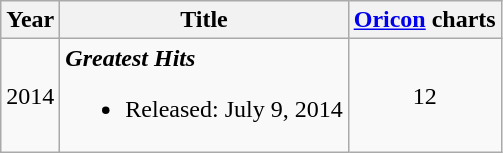<table class="wikitable">
<tr>
<th>Year</th>
<th>Title</th>
<th><a href='#'>Oricon</a> charts</th>
</tr>
<tr>
<td>2014</td>
<td><strong><em>Greatest Hits</em></strong><br><ul><li>Released: July 9, 2014</li></ul></td>
<td align="center">12</td>
</tr>
</table>
